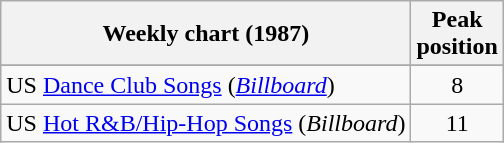<table class="wikitable">
<tr>
<th>Weekly chart (1987)</th>
<th>Peak<br>position</th>
</tr>
<tr>
</tr>
<tr>
</tr>
<tr>
</tr>
<tr>
<td>US <a href='#'>Dance Club Songs</a> (<a href='#'><em>Billboard</em></a>)</td>
<td align="center">8</td>
</tr>
<tr>
<td>US <a href='#'>Hot R&B/Hip-Hop Songs</a> (<em>Billboard</em>)</td>
<td align="center">11</td>
</tr>
</table>
